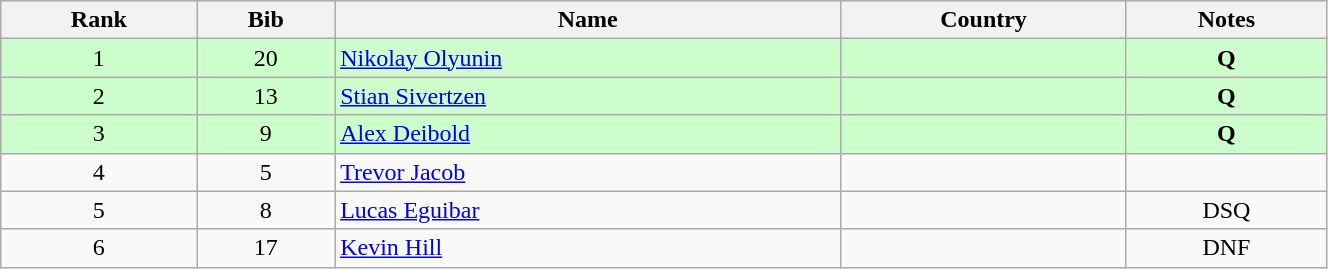<table class="wikitable" style="text-align:center;" width=70%>
<tr>
<th>Rank</th>
<th>Bib</th>
<th>Name</th>
<th>Country</th>
<th>Notes</th>
</tr>
<tr bgcolor=ccffcc>
<td>1</td>
<td>20</td>
<td align=left><a href='#'>Nikolay Olyunin</a></td>
<td align=left></td>
<td><strong>Q</strong></td>
</tr>
<tr bgcolor=ccffcc>
<td>2</td>
<td>13</td>
<td align=left><a href='#'>Stian Sivertzen</a></td>
<td align=left></td>
<td><strong>Q</strong></td>
</tr>
<tr bgcolor=ccffcc>
<td>3</td>
<td>9</td>
<td align=left><a href='#'>Alex Deibold</a></td>
<td align=left></td>
<td><strong>Q</strong></td>
</tr>
<tr>
<td>4</td>
<td>5</td>
<td align=left><a href='#'>Trevor Jacob</a></td>
<td align=left></td>
<td></td>
</tr>
<tr>
<td>5</td>
<td>8</td>
<td align=left><a href='#'>Lucas Eguibar</a></td>
<td align=left></td>
<td>DSQ</td>
</tr>
<tr>
<td>6</td>
<td>17</td>
<td align=left><a href='#'>Kevin Hill</a></td>
<td align=left></td>
<td>DNF</td>
</tr>
</table>
